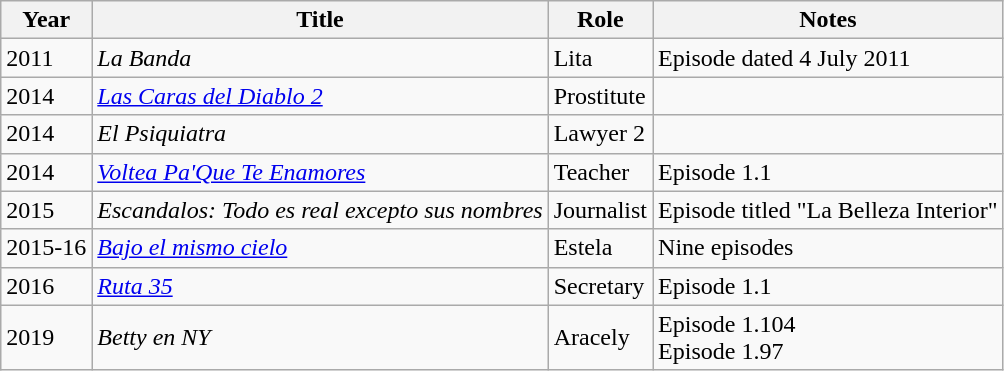<table class="wikitable">
<tr>
<th>Year</th>
<th>Title</th>
<th>Role</th>
<th>Notes</th>
</tr>
<tr>
<td>2011</td>
<td><em>La Banda</em></td>
<td>Lita</td>
<td>Episode dated 4 July 2011</td>
</tr>
<tr>
<td>2014</td>
<td><em><a href='#'>Las Caras del Diablo 2</a></em></td>
<td>Prostitute</td>
<td></td>
</tr>
<tr>
<td>2014</td>
<td><em>El Psiquiatra</em></td>
<td>Lawyer 2</td>
<td></td>
</tr>
<tr>
<td>2014</td>
<td><a href='#'><em>Voltea Pa'Que Te Enamores</em></a></td>
<td>Teacher</td>
<td>Episode 1.1</td>
</tr>
<tr>
<td>2015</td>
<td><em>Escandalos: Todo es real excepto sus nombres</em></td>
<td>Journalist</td>
<td>Episode titled "La Belleza Interior"</td>
</tr>
<tr>
<td>2015-16</td>
<td><a href='#'><em>Bajo el mismo cielo</em></a></td>
<td>Estela</td>
<td>Nine episodes</td>
</tr>
<tr>
<td>2016</td>
<td><em><a href='#'>Ruta 35</a></em></td>
<td>Secretary</td>
<td>Episode 1.1</td>
</tr>
<tr>
<td>2019</td>
<td><em>Betty en NY</em></td>
<td>Aracely</td>
<td>Episode 1.104<br>Episode 1.97</td>
</tr>
</table>
